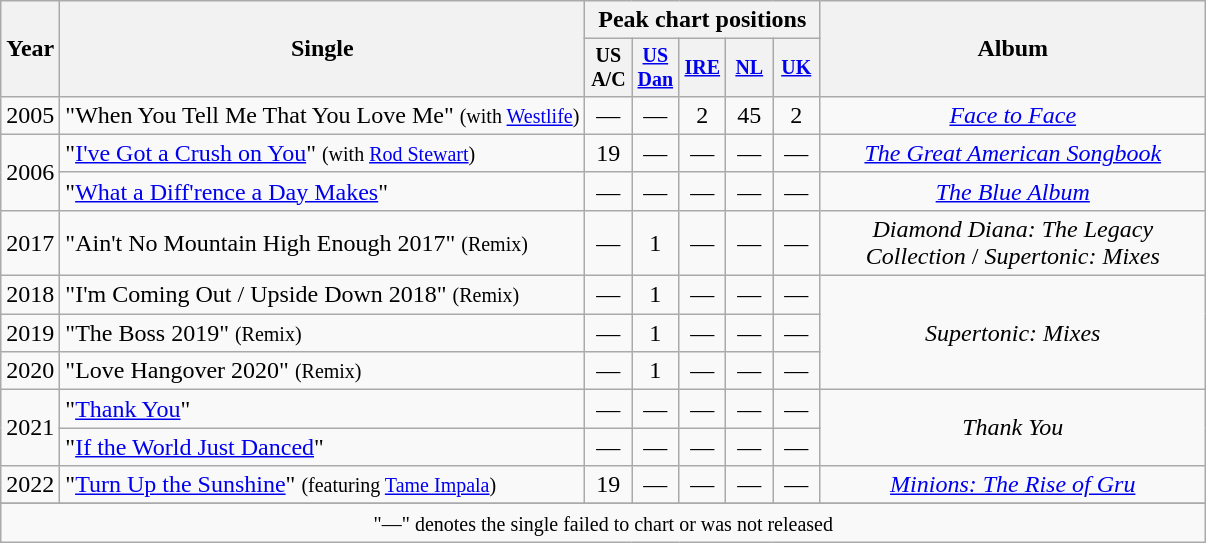<table class="wikitable" style="text-align:center">
<tr>
<th rowspan="2">Year</th>
<th rowspan="2">Single</th>
<th colspan="5">Peak chart positions</th>
<th scope="col" rowspan="2" style="width:250px;">Album</th>
</tr>
<tr style="font-size:smaller;">
<th style="width:25px;">US<br>A/C<br></th>
<th style="width:25px;"><a href='#'>US<br>Dan</a><br></th>
<th style="width:25px;"><a href='#'>IRE</a><br></th>
<th style="width:25px;"><a href='#'>NL</a><br></th>
<th style="width:25px;"><a href='#'>UK</a><br></th>
</tr>
<tr>
<td>2005</td>
<td style="text-align:left;">"When You Tell Me That You Love Me" <small>(with <a href='#'>Westlife</a>)</small></td>
<td>—</td>
<td>—</td>
<td>2</td>
<td>45</td>
<td>2</td>
<td><em><a href='#'>Face to Face</a></em></td>
</tr>
<tr>
<td rowspan="2">2006</td>
<td style="text-align:left;">"<a href='#'>I've Got a Crush on You</a>" <small>(with <a href='#'>Rod Stewart</a>)</small></td>
<td>19</td>
<td>—</td>
<td>—</td>
<td>—</td>
<td>—</td>
<td><em><a href='#'>The Great American Songbook</a></em></td>
</tr>
<tr>
<td style="text-align:left;">"<a href='#'>What a Diff'rence a Day Makes</a>"</td>
<td>—</td>
<td>—</td>
<td>—</td>
<td>—</td>
<td>—</td>
<td><em><a href='#'>The Blue Album</a></em></td>
</tr>
<tr>
<td>2017</td>
<td style="text-align:left;">"Ain't No Mountain High Enough 2017" <small>(Remix)</small></td>
<td>—</td>
<td>1</td>
<td>—</td>
<td>—</td>
<td>—</td>
<td><em>Diamond Diana: The Legacy Collection</em> / <em>Supertonic: Mixes</em></td>
</tr>
<tr>
<td>2018</td>
<td style="text-align:left;">"I'm Coming Out / Upside Down 2018" <small>(Remix)</small></td>
<td>—</td>
<td>1</td>
<td>—</td>
<td>—</td>
<td>—</td>
<td rowspan="3"><em>Supertonic: Mixes</em></td>
</tr>
<tr>
<td>2019</td>
<td style="text-align:left;">"The Boss 2019" <small>(Remix)</small></td>
<td>—</td>
<td>1</td>
<td>—</td>
<td>—</td>
<td>—</td>
</tr>
<tr>
<td>2020</td>
<td style="text-align:left;">"Love Hangover 2020" <small>(Remix)</small></td>
<td>—</td>
<td>1</td>
<td>—</td>
<td>—</td>
<td>—</td>
</tr>
<tr>
<td rowspan="2">2021</td>
<td style="text-align:left;">"<a href='#'>Thank You</a>"</td>
<td>—</td>
<td>—</td>
<td>—</td>
<td>—</td>
<td>—</td>
<td rowspan="2"><em>Thank You</em></td>
</tr>
<tr>
<td style="text-align:left;">"<a href='#'>If the World Just Danced</a>"</td>
<td>—</td>
<td>—</td>
<td>—</td>
<td>—</td>
<td>—</td>
</tr>
<tr>
<td>2022</td>
<td style="text-align:left;">"<a href='#'>Turn Up the Sunshine</a>" <small>(featuring <a href='#'>Tame Impala</a>)</small></td>
<td>19</td>
<td>—</td>
<td>—</td>
<td>—</td>
<td>—</td>
<td><em><a href='#'>Minions: The Rise of Gru</a></em></td>
</tr>
<tr>
</tr>
<tr>
<td colspan="9" style="text-align:center;"><small>"—" denotes the single failed to chart or was not released</small></td>
</tr>
</table>
